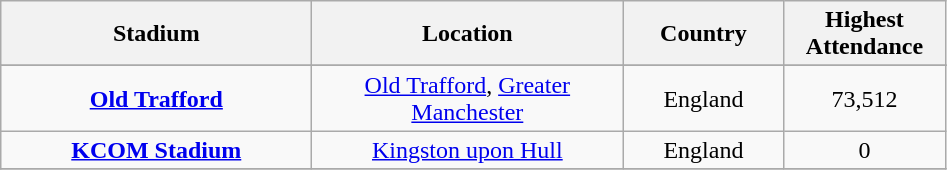<table class="wikitable sortable" style="text-align:center;">
<tr rank>
<th width=200>Stadium</th>
<th width=200>Location</th>
<th width=100>Country</th>
<th width=100>Highest Attendance</th>
</tr>
<tr>
</tr>
<tr style>
<td><strong><a href='#'>Old Trafford</a></strong></td>
<td><a href='#'>Old Trafford</a>, <a href='#'>Greater Manchester</a></td>
<td> England</td>
<td>73,512</td>
</tr>
<tr style>
<td><strong><a href='#'>KCOM Stadium</a></strong></td>
<td><a href='#'>Kingston upon Hull</a></td>
<td> England</td>
<td>0</td>
</tr>
<tr>
</tr>
</table>
